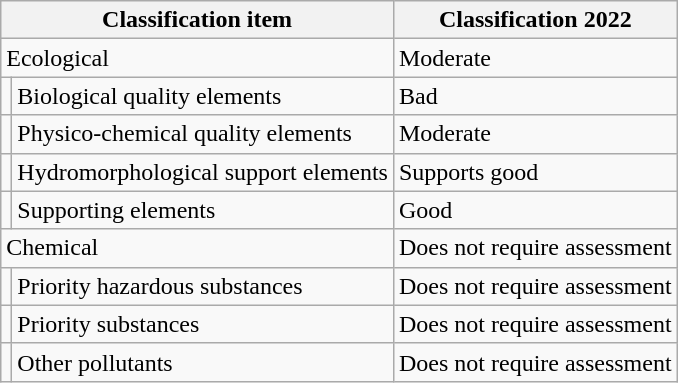<table class="wikitable">
<tr>
<th colspan="2">Classification item</th>
<th>Classification 2022</th>
</tr>
<tr>
<td colspan="2">Ecological</td>
<td>Moderate</td>
</tr>
<tr>
<td></td>
<td>Biological quality elements</td>
<td>Bad</td>
</tr>
<tr>
<td></td>
<td>Physico-chemical quality elements</td>
<td>Moderate</td>
</tr>
<tr>
<td></td>
<td>Hydromorphological support elements</td>
<td>Supports good</td>
</tr>
<tr>
<td></td>
<td>Supporting elements</td>
<td>Good</td>
</tr>
<tr>
<td colspan="2">Chemical</td>
<td>Does not require assessment</td>
</tr>
<tr>
<td></td>
<td>Priority hazardous substances</td>
<td>Does not require assessment</td>
</tr>
<tr>
<td></td>
<td>Priority substances</td>
<td>Does not require assessment</td>
</tr>
<tr>
<td></td>
<td>Other pollutants</td>
<td>Does not require assessment</td>
</tr>
</table>
